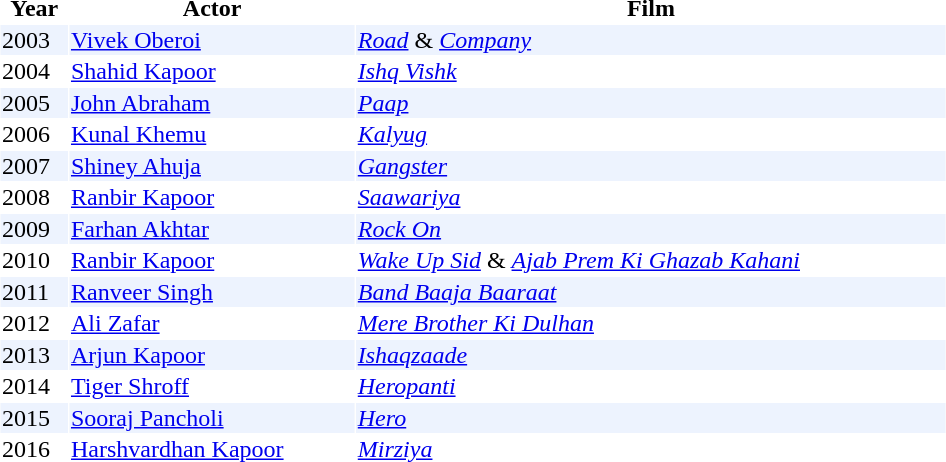<table cellspacing="1" cellpadding="1" border="0" width="50%">
<tr>
<th>Year</th>
<th>Actor</th>
<th>Film</th>
</tr>
<tr bgcolor=#edf3fe>
<td>2003</td>
<td><a href='#'>Vivek Oberoi</a></td>
<td><em><a href='#'>Road</a></em> & <em><a href='#'>Company</a></em></td>
</tr>
<tr>
<td>2004</td>
<td><a href='#'>Shahid Kapoor</a></td>
<td><em><a href='#'>Ishq Vishk</a></em></td>
</tr>
<tr bgcolor=#edf3fe>
<td>2005</td>
<td><a href='#'>John Abraham</a></td>
<td><em><a href='#'>Paap</a></em></td>
</tr>
<tr>
<td>2006</td>
<td><a href='#'>Kunal Khemu</a></td>
<td><em><a href='#'>Kalyug</a></em></td>
</tr>
<tr bgcolor=#edf3fe>
<td>2007</td>
<td><a href='#'>Shiney Ahuja</a></td>
<td><em><a href='#'>Gangster</a></em></td>
</tr>
<tr>
<td>2008</td>
<td><a href='#'>Ranbir Kapoor</a></td>
<td><em><a href='#'>Saawariya</a></em></td>
</tr>
<tr bgcolor=#edf3fe>
<td>2009</td>
<td><a href='#'>Farhan Akhtar</a></td>
<td><em><a href='#'>Rock On</a></em></td>
</tr>
<tr>
<td>2010</td>
<td><a href='#'>Ranbir Kapoor</a></td>
<td><em><a href='#'>Wake Up Sid</a></em> & <em><a href='#'>Ajab Prem Ki Ghazab Kahani</a></em></td>
</tr>
<tr bgcolor=#edf3fe>
<td>2011</td>
<td><a href='#'>Ranveer Singh</a></td>
<td><em><a href='#'>Band Baaja Baaraat</a></em></td>
</tr>
<tr>
<td>2012</td>
<td><a href='#'>Ali Zafar</a></td>
<td><em><a href='#'>Mere Brother Ki Dulhan</a></em></td>
</tr>
<tr bgcolor=#edf3fe>
<td>2013</td>
<td><a href='#'>Arjun Kapoor</a></td>
<td><em><a href='#'>Ishaqzaade</a></em></td>
</tr>
<tr>
<td>2014</td>
<td><a href='#'>Tiger Shroff</a></td>
<td><em><a href='#'>Heropanti</a></em></td>
</tr>
<tr bgcolor=#edf3fe>
<td>2015</td>
<td><a href='#'>Sooraj Pancholi</a></td>
<td><em><a href='#'>Hero</a></em></td>
</tr>
<tr>
<td>2016</td>
<td><a href='#'>Harshvardhan Kapoor</a></td>
<td><em><a href='#'>Mirziya</a></em></td>
</tr>
</table>
